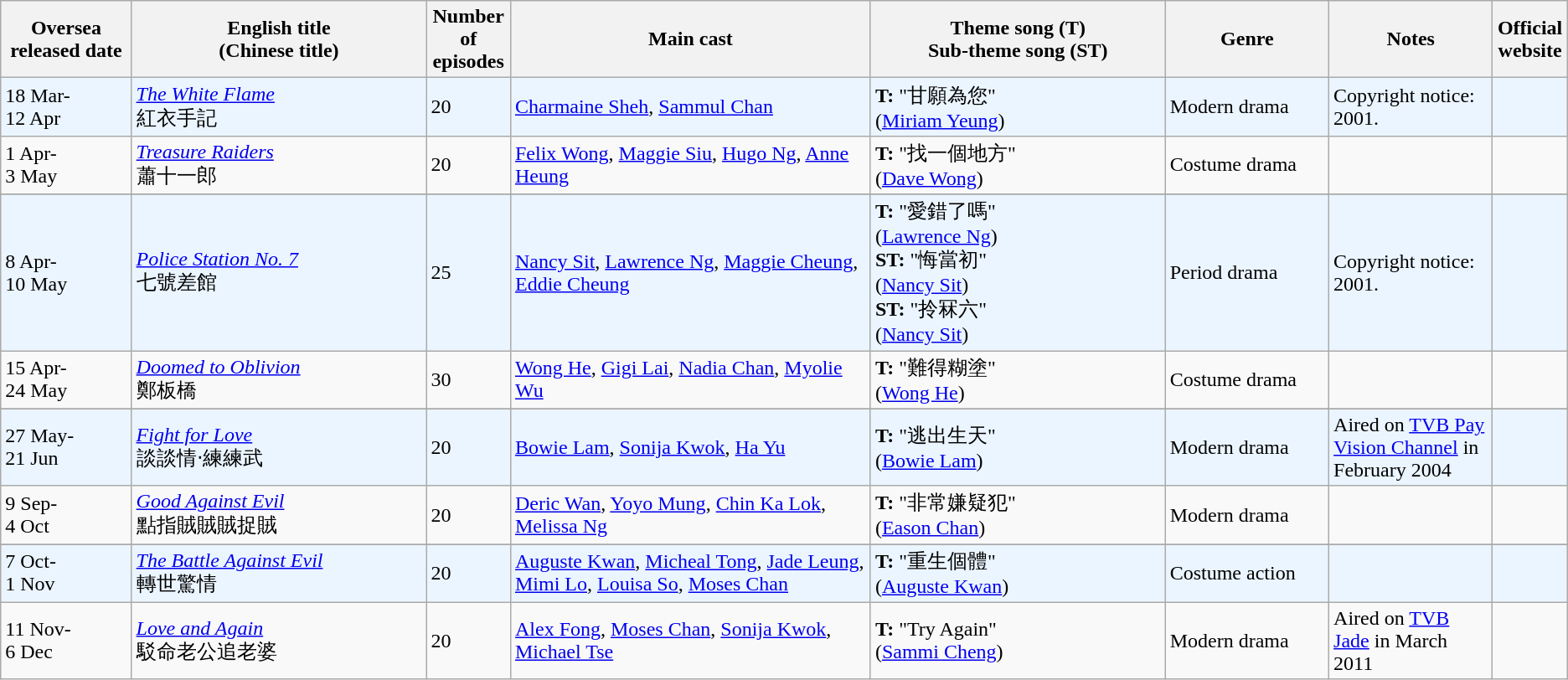<table class="wikitable">
<tr>
<th align=center width=8% bgcolor="silver">Oversea <br> released date</th>
<th align=center width=18% bgcolor="silver">English title <br> (Chinese title)</th>
<th align=center width=5% bgcolor="silver">Number of episodes</th>
<th align=center width=22% bgcolor="silver">Main cast</th>
<th align=center width=18% bgcolor="silver">Theme song (T) <br>Sub-theme song (ST)</th>
<th align=center width=10% bgcolor="silver">Genre</th>
<th align=center width=10% bgcolor="silver">Notes</th>
<th align=center width=1% bgcolor="silver">Official website</th>
</tr>
<tr ---- bgcolor="ebf5ff">
<td>18 Mar- <br>12 Apr</td>
<td><em><a href='#'>The White Flame</a></em> <br> 紅衣手記</td>
<td>20</td>
<td><a href='#'>Charmaine Sheh</a>, <a href='#'>Sammul Chan</a></td>
<td><strong>T:</strong> "甘願為您" <br> (<a href='#'>Miriam Yeung</a>)</td>
<td>Modern drama</td>
<td>Copyright notice: 2001.</td>
<td></td>
</tr>
<tr>
<td>1 Apr-<br>3 May</td>
<td><em><a href='#'>Treasure Raiders</a></em> <br> 蕭十一郎</td>
<td>20</td>
<td><a href='#'>Felix Wong</a>, <a href='#'>Maggie Siu</a>, <a href='#'>Hugo Ng</a>, <a href='#'>Anne Heung</a></td>
<td><strong>T:</strong> "找一個地方" <br> (<a href='#'>Dave Wong</a>)</td>
<td>Costume drama</td>
<td></td>
<td></td>
</tr>
<tr>
</tr>
<tr ---- bgcolor="#ebf5ff">
<td>8 Apr-<br>10 May</td>
<td><em><a href='#'>Police Station No. 7</a></em> <br> 七號差館</td>
<td>25</td>
<td><a href='#'>Nancy Sit</a>, <a href='#'>Lawrence Ng</a>, <a href='#'>Maggie Cheung</a>, <a href='#'>Eddie Cheung</a></td>
<td><strong>T:</strong> "愛錯了嗎" <br> (<a href='#'>Lawrence Ng</a>) <br> <strong>ST:</strong> "悔當初" <br> (<a href='#'>Nancy Sit</a>) <br> <strong>ST:</strong> "拎冧六" <br> (<a href='#'>Nancy Sit</a>)</td>
<td>Period drama</td>
<td>Copyright notice: 2001.</td>
<td> </td>
</tr>
<tr>
<td>15 Apr- <br>24 May</td>
<td><em><a href='#'>Doomed to Oblivion</a></em> <br> 鄭板橋</td>
<td>30</td>
<td><a href='#'>Wong He</a>, <a href='#'>Gigi Lai</a>, <a href='#'>Nadia Chan</a>, <a href='#'>Myolie Wu</a></td>
<td><strong>T:</strong> "難得糊塗" <br> (<a href='#'>Wong He</a>)</td>
<td>Costume drama</td>
<td></td>
<td></td>
</tr>
<tr>
</tr>
<tr ---- bgcolor="#ebf5ff">
<td>27 May-<br>21 Jun</td>
<td><em><a href='#'>Fight for Love</a></em> <br> 談談情‧練練武</td>
<td>20</td>
<td><a href='#'>Bowie Lam</a>, <a href='#'>Sonija Kwok</a>, <a href='#'>Ha Yu</a></td>
<td><strong>T:</strong> "逃出生天" <br> (<a href='#'>Bowie Lam</a>)</td>
<td>Modern drama</td>
<td>Aired on <a href='#'>TVB Pay Vision Channel</a> in February 2004</td>
<td> </td>
</tr>
<tr>
<td>9 Sep-<br>4 Oct</td>
<td><em><a href='#'>Good Against Evil</a></em> <br> 點指賊賊賊捉賊</td>
<td>20</td>
<td><a href='#'>Deric Wan</a>, <a href='#'>Yoyo Mung</a>, <a href='#'>Chin Ka Lok</a>, <a href='#'>Melissa Ng</a></td>
<td><strong>T:</strong> "非常嫌疑犯" <br> (<a href='#'>Eason Chan</a>)</td>
<td>Modern drama</td>
<td></td>
<td></td>
</tr>
<tr>
</tr>
<tr ---- bgcolor="ebf5ff">
<td>7 Oct-<br>1 Nov</td>
<td><em><a href='#'>The Battle Against Evil</a></em> <br> 轉世驚情</td>
<td>20</td>
<td><a href='#'>Auguste Kwan</a>, <a href='#'>Micheal Tong</a>,  <a href='#'>Jade Leung</a>, <a href='#'>Mimi Lo</a>, <a href='#'>Louisa So</a>, <a href='#'>Moses Chan</a></td>
<td><strong>T:</strong> "重生個體" <br> (<a href='#'>Auguste Kwan</a>)</td>
<td>Costume action</td>
<td></td>
<td></td>
</tr>
<tr>
<td>11 Nov-<br>6 Dec</td>
<td><em><a href='#'>Love and Again</a></em> <br> 駁命老公追老婆</td>
<td>20</td>
<td><a href='#'>Alex Fong</a>, <a href='#'>Moses Chan</a>, <a href='#'>Sonija Kwok</a>, <a href='#'>Michael Tse</a></td>
<td><strong>T:</strong> "Try Again" <br> (<a href='#'>Sammi Cheng</a>)</td>
<td>Modern drama</td>
<td>Aired on <a href='#'>TVB Jade</a> in March 2011</td>
<td> </td>
</tr>
</table>
